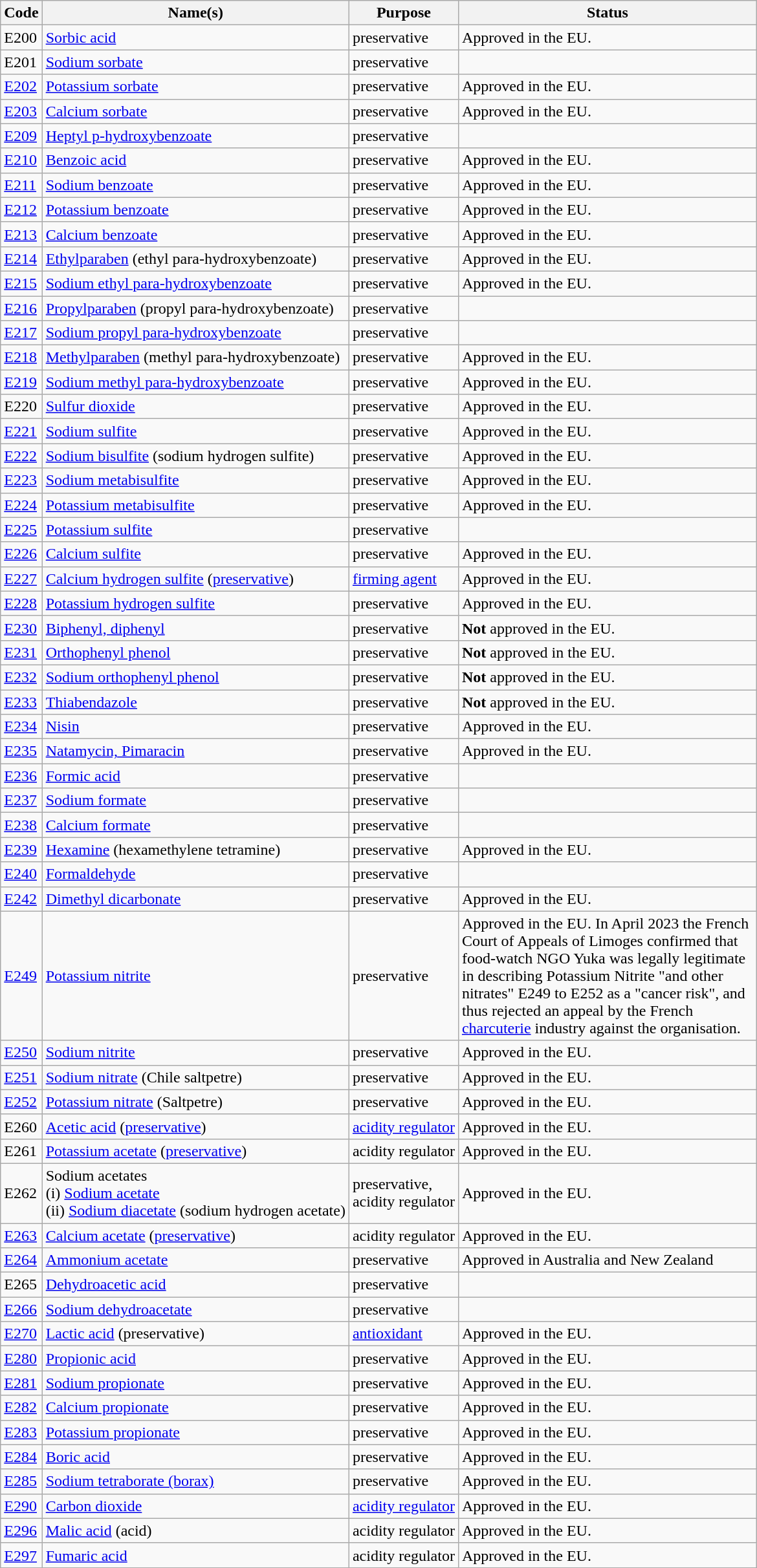<table class="wikitable sortable">
<tr>
<th>Code</th>
<th>Name(s)</th>
<th>Purpose</th>
<th width=300>Status</th>
</tr>
<tr>
<td>E200</td>
<td><a href='#'>Sorbic acid</a></td>
<td>preservative</td>
<td>Approved in the EU.</td>
</tr>
<tr>
<td>E201</td>
<td><a href='#'>Sodium sorbate</a></td>
<td>preservative</td>
<td></td>
</tr>
<tr>
<td><a href='#'>E202</a></td>
<td><a href='#'>Potassium sorbate</a></td>
<td>preservative</td>
<td>Approved in the EU.</td>
</tr>
<tr>
<td><a href='#'>E203</a></td>
<td><a href='#'>Calcium sorbate</a></td>
<td>preservative</td>
<td>Approved in the EU.</td>
</tr>
<tr>
<td><a href='#'>E209</a></td>
<td><a href='#'>Heptyl p-hydroxybenzoate</a></td>
<td>preservative</td>
<td></td>
</tr>
<tr>
<td><a href='#'>E210</a></td>
<td><a href='#'>Benzoic acid</a></td>
<td>preservative</td>
<td>Approved in the EU.</td>
</tr>
<tr>
<td><a href='#'>E211</a></td>
<td><a href='#'>Sodium benzoate</a></td>
<td>preservative</td>
<td>Approved in the EU.</td>
</tr>
<tr>
<td><a href='#'>E212</a></td>
<td><a href='#'>Potassium benzoate</a></td>
<td>preservative</td>
<td>Approved in the EU.</td>
</tr>
<tr>
<td><a href='#'>E213</a></td>
<td><a href='#'>Calcium benzoate</a></td>
<td>preservative</td>
<td>Approved in the EU.</td>
</tr>
<tr>
<td><a href='#'>E214</a></td>
<td><a href='#'>Ethylparaben</a> (ethyl para-hydroxybenzoate)</td>
<td>preservative</td>
<td>Approved in the EU.</td>
</tr>
<tr>
<td><a href='#'>E215</a></td>
<td><a href='#'>Sodium ethyl para-hydroxybenzoate</a></td>
<td>preservative</td>
<td>Approved in the EU.</td>
</tr>
<tr>
<td><a href='#'>E216</a></td>
<td><a href='#'>Propylparaben</a> (propyl para-hydroxybenzoate)</td>
<td>preservative</td>
<td></td>
</tr>
<tr>
<td><a href='#'>E217</a></td>
<td><a href='#'>Sodium propyl para-hydroxybenzoate</a></td>
<td>preservative</td>
<td></td>
</tr>
<tr>
<td><a href='#'>E218</a></td>
<td><a href='#'>Methylparaben</a> (methyl para-hydroxybenzoate)</td>
<td>preservative</td>
<td>Approved in the EU.</td>
</tr>
<tr>
<td><a href='#'>E219</a></td>
<td><a href='#'>Sodium methyl para-hydroxybenzoate</a></td>
<td>preservative</td>
<td>Approved in the EU.</td>
</tr>
<tr>
<td>E220</td>
<td><a href='#'>Sulfur dioxide</a></td>
<td>preservative</td>
<td>Approved in the EU.</td>
</tr>
<tr>
<td><a href='#'>E221</a></td>
<td><a href='#'>Sodium sulfite</a></td>
<td>preservative</td>
<td>Approved in the EU.</td>
</tr>
<tr>
<td><a href='#'>E222</a></td>
<td><a href='#'>Sodium bisulfite</a> (sodium hydrogen sulfite)</td>
<td>preservative</td>
<td>Approved in the EU.</td>
</tr>
<tr>
<td><a href='#'>E223</a></td>
<td><a href='#'>Sodium metabisulfite</a></td>
<td>preservative</td>
<td>Approved in the EU.</td>
</tr>
<tr>
<td><a href='#'>E224</a></td>
<td><a href='#'>Potassium metabisulfite</a></td>
<td>preservative</td>
<td>Approved in the EU.</td>
</tr>
<tr>
<td><a href='#'>E225</a></td>
<td><a href='#'>Potassium sulfite</a></td>
<td>preservative</td>
<td></td>
</tr>
<tr>
<td><a href='#'>E226</a></td>
<td><a href='#'>Calcium sulfite</a></td>
<td>preservative</td>
<td>Approved in the EU.</td>
</tr>
<tr>
<td><a href='#'>E227</a></td>
<td><a href='#'>Calcium hydrogen sulfite</a> (<a href='#'>preservative</a>)</td>
<td><a href='#'>firming agent</a></td>
<td>Approved in the EU.</td>
</tr>
<tr>
<td><a href='#'>E228</a></td>
<td><a href='#'>Potassium hydrogen sulfite</a></td>
<td>preservative</td>
<td>Approved in the EU.</td>
</tr>
<tr>
<td><a href='#'>E230</a></td>
<td><a href='#'>Biphenyl, diphenyl</a></td>
<td>preservative</td>
<td><strong>Not</strong> approved in the EU.</td>
</tr>
<tr>
<td><a href='#'>E231</a></td>
<td><a href='#'>Orthophenyl phenol</a></td>
<td>preservative</td>
<td><strong>Not</strong> approved in the EU.</td>
</tr>
<tr>
<td><a href='#'>E232</a></td>
<td><a href='#'>Sodium orthophenyl phenol</a></td>
<td>preservative</td>
<td><strong>Not</strong> approved in the EU.</td>
</tr>
<tr>
<td><a href='#'>E233</a></td>
<td><a href='#'>Thiabendazole</a></td>
<td>preservative</td>
<td><strong>Not</strong> approved in the EU.</td>
</tr>
<tr>
<td><a href='#'>E234</a></td>
<td><a href='#'>Nisin</a></td>
<td>preservative</td>
<td>Approved in the EU.</td>
</tr>
<tr>
<td><a href='#'>E235</a></td>
<td><a href='#'>Natamycin, Pimaracin</a></td>
<td>preservative</td>
<td>Approved in the EU.</td>
</tr>
<tr>
<td><a href='#'>E236</a></td>
<td><a href='#'>Formic acid</a></td>
<td>preservative</td>
<td></td>
</tr>
<tr>
<td><a href='#'>E237</a></td>
<td><a href='#'>Sodium formate</a></td>
<td>preservative</td>
<td></td>
</tr>
<tr>
<td><a href='#'>E238</a></td>
<td><a href='#'>Calcium formate</a></td>
<td>preservative</td>
<td></td>
</tr>
<tr>
<td><a href='#'>E239</a></td>
<td><a href='#'>Hexamine</a> (hexamethylene tetramine)</td>
<td>preservative</td>
<td>Approved in the EU.</td>
</tr>
<tr>
<td><a href='#'>E240</a></td>
<td><a href='#'>Formaldehyde</a></td>
<td>preservative</td>
<td></td>
</tr>
<tr>
<td><a href='#'>E242</a></td>
<td><a href='#'>Dimethyl dicarbonate</a></td>
<td>preservative</td>
<td>Approved in the EU.</td>
</tr>
<tr>
<td><a href='#'>E249</a></td>
<td><a href='#'>Potassium nitrite</a></td>
<td>preservative</td>
<td>Approved in the EU. In April 2023 the French Court of Appeals of Limoges confirmed that food-watch NGO Yuka was legally legitimate in describing Potassium Nitrite "and other nitrates" E249 to E252 as a "cancer risk", and thus rejected an appeal by the French <a href='#'>charcuterie</a> industry against the organisation.</td>
</tr>
<tr>
<td><a href='#'>E250</a></td>
<td><a href='#'>Sodium nitrite</a></td>
<td>preservative</td>
<td>Approved in the EU.</td>
</tr>
<tr>
<td><a href='#'>E251</a></td>
<td><a href='#'>Sodium nitrate</a> (Chile saltpetre)</td>
<td>preservative</td>
<td>Approved in the EU.</td>
</tr>
<tr>
<td><a href='#'>E252</a></td>
<td><a href='#'>Potassium nitrate</a> (Saltpetre)</td>
<td>preservative</td>
<td>Approved in the EU.</td>
</tr>
<tr>
<td>E260</td>
<td><a href='#'>Acetic acid</a> (<a href='#'>preservative</a>)</td>
<td><a href='#'>acidity regulator</a></td>
<td>Approved in the EU.</td>
</tr>
<tr>
<td>E261</td>
<td><a href='#'>Potassium acetate</a> (<a href='#'>preservative</a>)</td>
<td>acidity regulator</td>
<td>Approved in the EU.</td>
</tr>
<tr>
<td>E262</td>
<td>Sodium acetates<br>(i) <a href='#'>Sodium acetate</a><br>(ii) <a href='#'>Sodium diacetate</a> (sodium hydrogen acetate)</td>
<td>preservative,<br>acidity regulator</td>
<td>Approved in the EU.</td>
</tr>
<tr>
<td><a href='#'>E263</a></td>
<td><a href='#'>Calcium acetate</a> (<a href='#'>preservative</a>)</td>
<td>acidity regulator</td>
<td>Approved in the EU.</td>
</tr>
<tr>
<td><a href='#'>E264</a></td>
<td><a href='#'>Ammonium acetate</a></td>
<td>preservative</td>
<td>Approved in Australia and New Zealand</td>
</tr>
<tr>
<td>E265</td>
<td><a href='#'>Dehydroacetic acid</a></td>
<td>preservative</td>
<td></td>
</tr>
<tr>
<td><a href='#'>E266</a></td>
<td><a href='#'>Sodium dehydroacetate</a></td>
<td>preservative</td>
<td></td>
</tr>
<tr>
<td><a href='#'>E270</a></td>
<td><a href='#'>Lactic acid</a> (preservative)</td>
<td><a href='#'>antioxidant</a></td>
<td>Approved in the EU.</td>
</tr>
<tr>
<td><a href='#'>E280</a></td>
<td><a href='#'>Propionic acid</a></td>
<td>preservative</td>
<td>Approved in the EU.</td>
</tr>
<tr>
<td><a href='#'>E281</a></td>
<td><a href='#'>Sodium propionate</a></td>
<td>preservative</td>
<td>Approved in the EU.</td>
</tr>
<tr>
<td><a href='#'>E282</a></td>
<td><a href='#'>Calcium propionate</a></td>
<td>preservative</td>
<td>Approved in the EU.</td>
</tr>
<tr>
<td><a href='#'>E283</a></td>
<td><a href='#'>Potassium propionate</a></td>
<td>preservative</td>
<td>Approved in the EU.</td>
</tr>
<tr>
<td><a href='#'>E284</a></td>
<td><a href='#'>Boric acid</a></td>
<td>preservative</td>
<td>Approved in the EU.</td>
</tr>
<tr>
<td><a href='#'>E285</a></td>
<td><a href='#'>Sodium tetraborate (borax)</a></td>
<td>preservative</td>
<td>Approved in the EU.</td>
</tr>
<tr>
<td><a href='#'>E290</a></td>
<td><a href='#'>Carbon dioxide</a></td>
<td><a href='#'>acidity regulator</a></td>
<td>Approved in the EU.</td>
</tr>
<tr>
<td><a href='#'>E296</a></td>
<td><a href='#'>Malic acid</a> (acid)</td>
<td>acidity regulator</td>
<td>Approved in the EU.</td>
</tr>
<tr>
<td><a href='#'>E297</a></td>
<td><a href='#'>Fumaric acid</a></td>
<td>acidity regulator</td>
<td>Approved in the EU.</td>
</tr>
</table>
